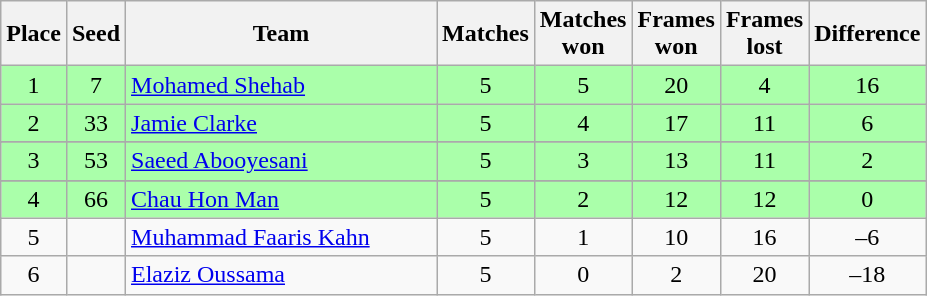<table class="wikitable" style="text-align: center;">
<tr>
<th width=20>Place</th>
<th width=20>Seed</th>
<th width=200>Team</th>
<th width=20>Matches</th>
<th width=20>Matches won</th>
<th width=20>Frames won</th>
<th width=20>Frames lost</th>
<th width=20>Difference</th>
</tr>
<tr style="background:#aaffaa;">
<td>1</td>
<td>7</td>
<td style="text-align:left;"> <a href='#'>Mohamed Shehab</a></td>
<td>5</td>
<td>5</td>
<td>20</td>
<td>4</td>
<td>16</td>
</tr>
<tr style="background:#aaffaa;">
<td>2</td>
<td>33</td>
<td style="text-align:left;"> <a href='#'>Jamie Clarke</a></td>
<td>5</td>
<td>4</td>
<td>17</td>
<td>11</td>
<td>6</td>
</tr>
<tr>
</tr>
<tr style="background:#aaffaa;">
<td>3</td>
<td>53</td>
<td style="text-align:left;"> <a href='#'>Saeed Abooyesani</a></td>
<td>5</td>
<td>3</td>
<td>13</td>
<td>11</td>
<td>2</td>
</tr>
<tr>
</tr>
<tr style="background:#aaffaa;">
<td>4</td>
<td>66</td>
<td style="text-align:left;"> <a href='#'>Chau Hon Man</a></td>
<td>5</td>
<td>2</td>
<td>12</td>
<td>12</td>
<td>0</td>
</tr>
<tr>
<td>5</td>
<td></td>
<td style="text-align:left;"> <a href='#'>Muhammad Faaris Kahn</a></td>
<td>5</td>
<td>1</td>
<td>10</td>
<td>16</td>
<td>–6</td>
</tr>
<tr>
<td>6</td>
<td></td>
<td style="text-align:left;"> <a href='#'>Elaziz Oussama</a></td>
<td>5</td>
<td>0</td>
<td>2</td>
<td>20</td>
<td>–18</td>
</tr>
</table>
